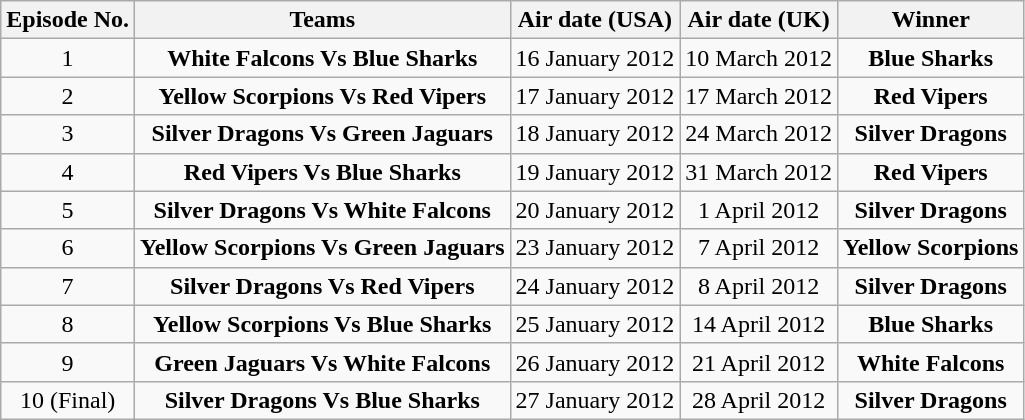<table class="wikitable" style="text-align:center;">
<tr>
<th>Episode No.</th>
<th>Teams</th>
<th>Air date (USA)</th>
<th>Air date (UK)</th>
<th>Winner</th>
</tr>
<tr>
<td>1</td>
<td><strong>White Falcons Vs Blue Sharks</strong></td>
<td>16 January 2012</td>
<td>10 March 2012</td>
<td><strong>Blue Sharks</strong></td>
</tr>
<tr>
<td>2</td>
<td><strong>Yellow Scorpions Vs Red Vipers</strong></td>
<td>17 January 2012</td>
<td>17 March 2012</td>
<td><strong>Red Vipers</strong></td>
</tr>
<tr>
<td>3</td>
<td><strong>Silver Dragons Vs Green Jaguars</strong></td>
<td>18 January 2012</td>
<td>24 March 2012</td>
<td><strong>Silver Dragons</strong></td>
</tr>
<tr>
<td>4</td>
<td><strong>Red Vipers Vs Blue Sharks</strong></td>
<td>19 January 2012</td>
<td>31 March 2012</td>
<td><strong>Red Vipers</strong></td>
</tr>
<tr>
<td>5</td>
<td><strong>Silver Dragons Vs White Falcons</strong></td>
<td>20 January 2012</td>
<td>1 April 2012</td>
<td><strong>Silver Dragons</strong></td>
</tr>
<tr>
<td>6</td>
<td><strong>Yellow Scorpions Vs Green Jaguars</strong></td>
<td>23 January 2012</td>
<td>7 April 2012</td>
<td><strong>Yellow Scorpions</strong></td>
</tr>
<tr>
<td>7</td>
<td><strong>Silver Dragons Vs Red Vipers</strong></td>
<td>24 January 2012</td>
<td>8 April 2012</td>
<td><strong>Silver Dragons</strong></td>
</tr>
<tr>
<td>8</td>
<td><strong>Yellow Scorpions Vs Blue Sharks</strong></td>
<td>25 January 2012</td>
<td>14 April 2012</td>
<td><strong>Blue Sharks</strong></td>
</tr>
<tr>
<td>9</td>
<td><strong>Green Jaguars  Vs White Falcons</strong></td>
<td>26 January 2012</td>
<td>21 April 2012</td>
<td><strong>White Falcons</strong></td>
</tr>
<tr>
<td>10 (Final)</td>
<td><strong>Silver Dragons Vs Blue Sharks</strong></td>
<td>27 January 2012</td>
<td>28 April 2012</td>
<td><strong>Silver Dragons</strong></td>
</tr>
</table>
